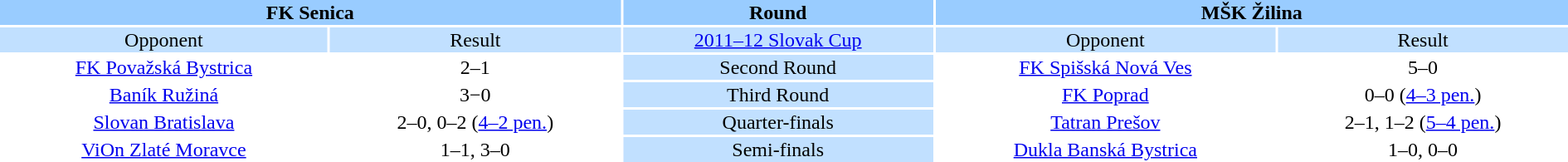<table width="100%" style="text-align:center">
<tr valign=top bgcolor=#99ccff>
<th colspan=2 style="width:1*">FK Senica</th>
<th><strong>Round</strong></th>
<th colspan=2 style="width:1*">MŠK Žilina</th>
</tr>
<tr valign=top bgcolor=#c1e0ff>
<td>Opponent</td>
<td>Result</td>
<td bgcolor=#c1e0ff><a href='#'>2011–12 Slovak Cup</a></td>
<td>Opponent</td>
<td>Result</td>
</tr>
<tr>
<td><a href='#'>FK Považská Bystrica</a></td>
<td>2–1</td>
<td bgcolor=#c1e0ff>Second Round</td>
<td><a href='#'>FK Spišská Nová Ves</a></td>
<td>5–0</td>
</tr>
<tr>
<td><a href='#'>Baník Ružiná</a></td>
<td>3−0</td>
<td bgcolor=#c1e0ff>Third Round</td>
<td><a href='#'>FK Poprad</a></td>
<td>0–0 (<a href='#'>4–3 pen.</a>)</td>
</tr>
<tr>
<td><a href='#'>Slovan Bratislava</a></td>
<td>2–0, 0–2 (<a href='#'>4–2 pen.</a>)</td>
<td bgcolor=#c1e0ff>Quarter-finals</td>
<td><a href='#'>Tatran Prešov</a></td>
<td>2–1, 1–2 (<a href='#'>5–4 pen.</a>)</td>
</tr>
<tr>
<td><a href='#'>ViOn Zlaté Moravce</a></td>
<td>1–1, 3–0</td>
<td bgcolor=#c1e0ff>Semi-finals</td>
<td><a href='#'>Dukla Banská Bystrica</a></td>
<td>1–0, 0–0</td>
</tr>
</table>
